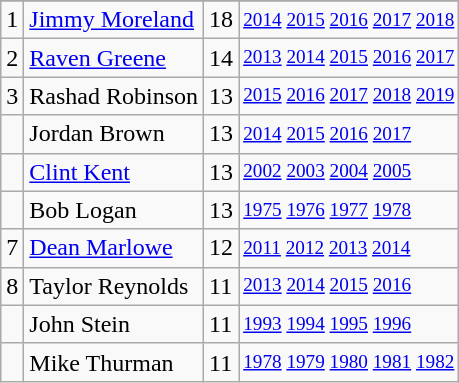<table class="wikitable">
<tr>
</tr>
<tr>
<td>1</td>
<td><a href='#'>Jimmy Moreland</a></td>
<td>18</td>
<td style="font-size:80%;"><a href='#'>2014</a> <a href='#'>2015</a> <a href='#'>2016</a> <a href='#'>2017</a> <a href='#'>2018</a></td>
</tr>
<tr>
<td>2</td>
<td><a href='#'>Raven Greene</a></td>
<td>14</td>
<td style="font-size:80%;"><a href='#'>2013</a> <a href='#'>2014</a> <a href='#'>2015</a> <a href='#'>2016</a> <a href='#'>2017</a></td>
</tr>
<tr>
<td>3</td>
<td>Rashad Robinson</td>
<td>13</td>
<td style="font-size:80%;"><a href='#'>2015</a> <a href='#'>2016</a> <a href='#'>2017</a> <a href='#'>2018</a> <a href='#'>2019</a></td>
</tr>
<tr>
<td></td>
<td>Jordan Brown</td>
<td>13</td>
<td style="font-size:80%;"><a href='#'>2014</a> <a href='#'>2015</a> <a href='#'>2016</a> <a href='#'>2017</a></td>
</tr>
<tr>
<td></td>
<td><a href='#'>Clint Kent</a></td>
<td>13</td>
<td style="font-size:80%;"><a href='#'>2002</a> <a href='#'>2003</a> <a href='#'>2004</a> <a href='#'>2005</a></td>
</tr>
<tr>
<td></td>
<td>Bob Logan</td>
<td>13</td>
<td style="font-size:80%;"><a href='#'>1975</a> <a href='#'>1976</a> <a href='#'>1977</a> <a href='#'>1978</a></td>
</tr>
<tr>
<td>7</td>
<td><a href='#'>Dean Marlowe</a></td>
<td>12</td>
<td style="font-size:80%;"><a href='#'>2011</a> <a href='#'>2012</a> <a href='#'>2013</a> <a href='#'>2014</a></td>
</tr>
<tr>
<td>8</td>
<td>Taylor Reynolds</td>
<td>11</td>
<td style="font-size:80%;"><a href='#'>2013</a> <a href='#'>2014</a> <a href='#'>2015</a> <a href='#'>2016</a></td>
</tr>
<tr>
<td></td>
<td>John Stein</td>
<td>11</td>
<td style="font-size:80%;"><a href='#'>1993</a> <a href='#'>1994</a> <a href='#'>1995</a> <a href='#'>1996</a></td>
</tr>
<tr>
<td></td>
<td>Mike Thurman</td>
<td>11</td>
<td style="font-size:80%;"><a href='#'>1978</a> <a href='#'>1979</a> <a href='#'>1980</a> <a href='#'>1981</a> <a href='#'>1982</a></td>
</tr>
</table>
